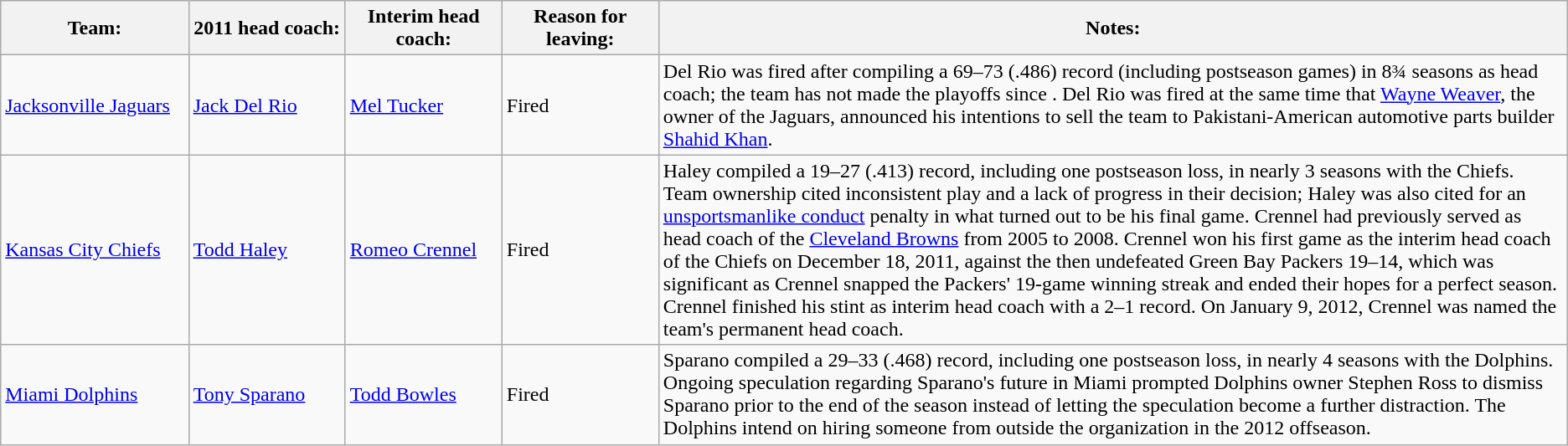<table class="wikitable">
<tr>
<th width="12%">Team:</th>
<th width="10%">2011 head coach:</th>
<th width="10%">Interim head coach:</th>
<th width="10%">Reason for leaving:</th>
<th>Notes:</th>
</tr>
<tr>
<td><a href='#'>Jacksonville Jaguars</a></td>
<td><a href='#'>Jack Del Rio</a></td>
<td><a href='#'>Mel Tucker</a></td>
<td>Fired</td>
<td>Del Rio was fired after compiling a 69–73 (.486) record (including postseason games) in 8¾ seasons as head coach; the team has not made the playoffs since . Del Rio was fired at the same time that <a href='#'>Wayne Weaver</a>, the owner of the Jaguars, announced his intentions to sell the team to Pakistani-American automotive parts builder <a href='#'>Shahid Khan</a>.</td>
</tr>
<tr>
<td><a href='#'>Kansas City Chiefs</a></td>
<td><a href='#'>Todd Haley</a></td>
<td><a href='#'>Romeo Crennel</a></td>
<td>Fired</td>
<td>Haley compiled a 19–27 (.413) record, including one postseason loss, in nearly 3 seasons with the Chiefs. Team ownership cited inconsistent play and a lack of progress in their decision; Haley was also cited for an <a href='#'>unsportsmanlike conduct</a> penalty in what turned out to be his final game. Crennel had previously served as head coach of the <a href='#'>Cleveland Browns</a> from 2005 to 2008. Crennel won his first game as the interim head coach of the Chiefs on December 18, 2011, against the then undefeated Green Bay Packers 19–14, which was significant as Crennel snapped the Packers' 19-game winning streak and ended their hopes for a perfect season. Crennel finished his stint as interim head coach with a 2–1 record. On January 9, 2012, Crennel was named the team's permanent head coach.</td>
</tr>
<tr>
<td><a href='#'>Miami Dolphins</a></td>
<td><a href='#'>Tony Sparano</a></td>
<td><a href='#'>Todd Bowles</a></td>
<td>Fired</td>
<td>Sparano compiled a 29–33 (.468) record, including one postseason loss, in nearly 4 seasons with the Dolphins. Ongoing speculation regarding Sparano's future in Miami prompted Dolphins owner Stephen Ross to dismiss Sparano prior to the end of the season instead of letting the speculation become a further distraction. The Dolphins intend on hiring someone from outside the organization in the 2012 offseason.</td>
</tr>
</table>
